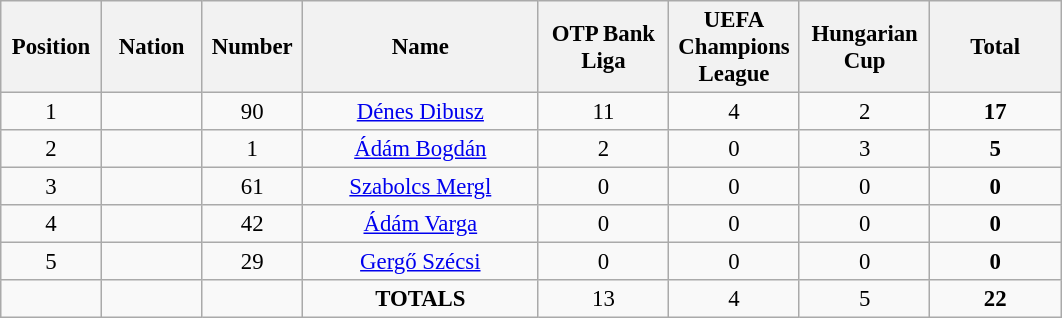<table class="wikitable" style="font-size: 95%; text-align: center;">
<tr>
<th width=60>Position</th>
<th width=60>Nation</th>
<th width=60>Number</th>
<th width=150>Name</th>
<th width=80>OTP Bank Liga</th>
<th width=80>UEFA Champions League</th>
<th width=80>Hungarian Cup</th>
<th width=80>Total</th>
</tr>
<tr>
<td>1</td>
<td></td>
<td>90</td>
<td><a href='#'>Dénes Dibusz</a></td>
<td>11</td>
<td>4</td>
<td>2</td>
<td><strong>17</strong></td>
</tr>
<tr>
<td>2</td>
<td></td>
<td>1</td>
<td><a href='#'>Ádám Bogdán</a></td>
<td>2</td>
<td>0</td>
<td>3</td>
<td><strong>5</strong></td>
</tr>
<tr>
<td>3</td>
<td></td>
<td>61</td>
<td><a href='#'>Szabolcs Mergl</a></td>
<td>0</td>
<td>0</td>
<td>0</td>
<td><strong>0</strong></td>
</tr>
<tr>
<td>4</td>
<td></td>
<td>42</td>
<td><a href='#'>Ádám Varga</a></td>
<td>0</td>
<td>0</td>
<td>0</td>
<td><strong>0</strong></td>
</tr>
<tr>
<td>5</td>
<td></td>
<td>29</td>
<td><a href='#'>Gergő Szécsi</a></td>
<td>0</td>
<td>0</td>
<td>0</td>
<td><strong>0</strong></td>
</tr>
<tr>
<td></td>
<td></td>
<td></td>
<td><strong>TOTALS</strong></td>
<td>13</td>
<td>4</td>
<td>5</td>
<td><strong>22</strong></td>
</tr>
</table>
